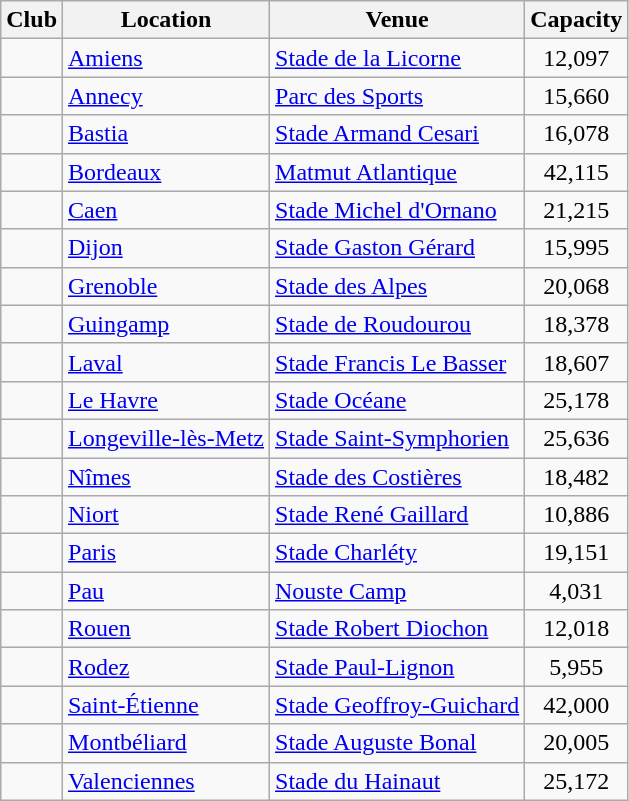<table class="wikitable sortable">
<tr>
<th>Club</th>
<th>Location</th>
<th>Venue</th>
<th>Capacity</th>
</tr>
<tr>
<td></td>
<td><a href='#'>Amiens</a></td>
<td><a href='#'>Stade de la Licorne</a></td>
<td style="text-align:center;">12,097</td>
</tr>
<tr>
<td></td>
<td><a href='#'>Annecy</a></td>
<td><a href='#'>Parc des Sports</a></td>
<td style="text-align:center;">15,660</td>
</tr>
<tr>
<td></td>
<td><a href='#'>Bastia</a></td>
<td><a href='#'>Stade Armand Cesari</a></td>
<td style="text-align:center;">16,078</td>
</tr>
<tr>
<td></td>
<td><a href='#'>Bordeaux</a></td>
<td><a href='#'>Matmut Atlantique</a></td>
<td style="text-align:center;">42,115</td>
</tr>
<tr>
<td></td>
<td><a href='#'>Caen</a></td>
<td><a href='#'>Stade Michel d'Ornano</a></td>
<td style="text-align:center;">21,215</td>
</tr>
<tr>
<td></td>
<td><a href='#'>Dijon</a></td>
<td><a href='#'>Stade Gaston Gérard</a></td>
<td style="text-align:center;">15,995</td>
</tr>
<tr>
<td></td>
<td><a href='#'>Grenoble</a></td>
<td><a href='#'>Stade des Alpes</a></td>
<td style="text-align:center;">20,068</td>
</tr>
<tr>
<td></td>
<td><a href='#'>Guingamp</a></td>
<td><a href='#'>Stade de Roudourou</a></td>
<td style="text-align:center;">18,378</td>
</tr>
<tr>
<td></td>
<td><a href='#'>Laval</a></td>
<td><a href='#'>Stade Francis Le Basser</a></td>
<td align="center">18,607</td>
</tr>
<tr>
<td></td>
<td><a href='#'>Le Havre</a></td>
<td><a href='#'>Stade Océane</a></td>
<td style="text-align:center;">25,178</td>
</tr>
<tr>
<td></td>
<td><a href='#'>Longeville-lès-Metz</a></td>
<td><a href='#'>Stade Saint-Symphorien</a></td>
<td align="center">25,636</td>
</tr>
<tr>
<td></td>
<td><a href='#'>Nîmes</a></td>
<td><a href='#'>Stade des Costières</a></td>
<td style="text-align:center;">18,482</td>
</tr>
<tr>
<td></td>
<td><a href='#'>Niort</a></td>
<td><a href='#'>Stade René Gaillard</a></td>
<td style="text-align:center;">10,886</td>
</tr>
<tr>
<td></td>
<td><a href='#'>Paris</a></td>
<td><a href='#'>Stade Charléty</a></td>
<td style="text-align:center;">19,151</td>
</tr>
<tr>
<td></td>
<td><a href='#'>Pau</a></td>
<td><a href='#'>Nouste Camp</a></td>
<td style="text-align:center;">4,031</td>
</tr>
<tr>
<td></td>
<td><a href='#'>Rouen</a></td>
<td><a href='#'>Stade Robert Diochon</a></td>
<td style="text-align:center;">12,018</td>
</tr>
<tr>
<td></td>
<td><a href='#'>Rodez</a></td>
<td><a href='#'>Stade Paul-Lignon</a></td>
<td style="text-align:center;">5,955</td>
</tr>
<tr>
<td></td>
<td><a href='#'>Saint-Étienne</a></td>
<td><a href='#'>Stade Geoffroy-Guichard</a></td>
<td style="text-align:center;">42,000</td>
</tr>
<tr>
<td></td>
<td><a href='#'>Montbéliard</a></td>
<td><a href='#'>Stade Auguste Bonal</a></td>
<td style="text-align:center;">20,005</td>
</tr>
<tr>
<td></td>
<td><a href='#'>Valenciennes</a></td>
<td><a href='#'>Stade du Hainaut</a></td>
<td style="text-align:center;">25,172</td>
</tr>
</table>
